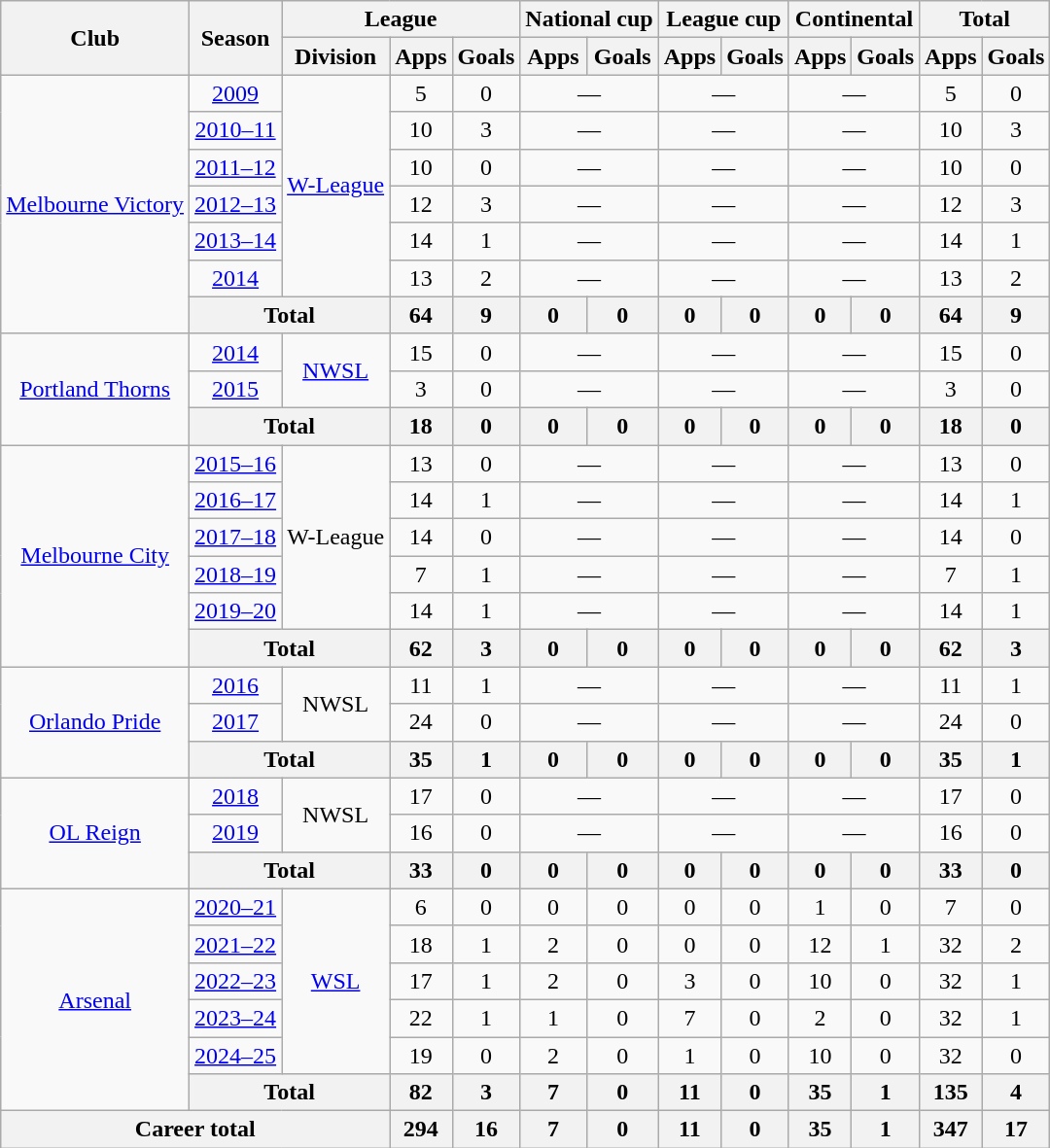<table class="wikitable" style="text-align:center">
<tr>
<th rowspan="2">Club</th>
<th rowspan="2">Season</th>
<th colspan="3">League</th>
<th colspan="2">National cup</th>
<th colspan="2">League cup</th>
<th colspan="2">Continental</th>
<th colspan="2">Total</th>
</tr>
<tr>
<th>Division</th>
<th>Apps</th>
<th>Goals</th>
<th>Apps</th>
<th>Goals</th>
<th>Apps</th>
<th>Goals</th>
<th>Apps</th>
<th>Goals</th>
<th>Apps</th>
<th>Goals</th>
</tr>
<tr>
<td rowspan="7"><a href='#'>Melbourne Victory</a></td>
<td><a href='#'>2009</a></td>
<td rowspan="6"><a href='#'>W-League</a></td>
<td>5</td>
<td>0</td>
<td colspan="2">—</td>
<td colspan="2">—</td>
<td colspan="2">—</td>
<td>5</td>
<td>0</td>
</tr>
<tr>
<td><a href='#'>2010–11</a></td>
<td>10</td>
<td>3</td>
<td colspan="2">—</td>
<td colspan="2">—</td>
<td colspan="2">—</td>
<td>10</td>
<td>3</td>
</tr>
<tr>
<td><a href='#'>2011–12</a></td>
<td>10</td>
<td>0</td>
<td colspan="2">—</td>
<td colspan="2">—</td>
<td colspan="2">—</td>
<td>10</td>
<td>0</td>
</tr>
<tr>
<td><a href='#'>2012–13</a></td>
<td>12</td>
<td>3</td>
<td colspan="2">—</td>
<td colspan="2">—</td>
<td colspan="2">—</td>
<td>12</td>
<td>3</td>
</tr>
<tr>
<td><a href='#'>2013–14</a></td>
<td>14</td>
<td>1</td>
<td colspan="2">—</td>
<td colspan="2">—</td>
<td colspan="2">—</td>
<td>14</td>
<td>1</td>
</tr>
<tr>
<td><a href='#'>2014</a></td>
<td>13</td>
<td>2</td>
<td colspan="2">—</td>
<td colspan="2">—</td>
<td colspan="2">—</td>
<td>13</td>
<td>2</td>
</tr>
<tr>
<th colspan="2">Total</th>
<th>64</th>
<th>9</th>
<th>0</th>
<th>0</th>
<th>0</th>
<th>0</th>
<th>0</th>
<th>0</th>
<th>64</th>
<th>9</th>
</tr>
<tr>
<td rowspan="3"><a href='#'>Portland Thorns</a></td>
<td><a href='#'>2014</a></td>
<td rowspan="2"><a href='#'>NWSL</a></td>
<td>15</td>
<td>0</td>
<td colspan="2">—</td>
<td colspan="2">—</td>
<td colspan="2">—</td>
<td>15</td>
<td>0</td>
</tr>
<tr>
<td><a href='#'>2015</a></td>
<td>3</td>
<td>0</td>
<td colspan="2">—</td>
<td colspan="2">—</td>
<td colspan="2">—</td>
<td>3</td>
<td>0</td>
</tr>
<tr>
<th colspan="2">Total</th>
<th>18</th>
<th>0</th>
<th>0</th>
<th>0</th>
<th>0</th>
<th>0</th>
<th>0</th>
<th>0</th>
<th>18</th>
<th>0</th>
</tr>
<tr>
<td rowspan= "6"><a href='#'>Melbourne City</a></td>
<td><a href='#'>2015–16</a></td>
<td rowspan= "5">W-League</td>
<td>13</td>
<td>0</td>
<td colspan="2">—</td>
<td colspan="2">—</td>
<td colspan="2">—</td>
<td>13</td>
<td>0</td>
</tr>
<tr>
<td><a href='#'>2016–17</a></td>
<td>14</td>
<td>1</td>
<td colspan="2">—</td>
<td colspan="2">—</td>
<td colspan="2">—</td>
<td>14</td>
<td>1</td>
</tr>
<tr>
<td><a href='#'>2017–18</a></td>
<td>14</td>
<td>0</td>
<td colspan="2">—</td>
<td colspan="2">—</td>
<td colspan="2">—</td>
<td>14</td>
<td>0</td>
</tr>
<tr>
<td><a href='#'>2018–19</a></td>
<td>7</td>
<td>1</td>
<td colspan="2">—</td>
<td colspan="2">—</td>
<td colspan="2">—</td>
<td>7</td>
<td>1</td>
</tr>
<tr>
<td><a href='#'>2019–20</a></td>
<td>14</td>
<td>1</td>
<td colspan="2">—</td>
<td colspan="2">—</td>
<td colspan="2">—</td>
<td>14</td>
<td>1</td>
</tr>
<tr>
<th colspan="2">Total</th>
<th>62</th>
<th>3</th>
<th>0</th>
<th>0</th>
<th>0</th>
<th>0</th>
<th>0</th>
<th>0</th>
<th>62</th>
<th>3</th>
</tr>
<tr>
<td rowspan="3"><a href='#'>Orlando Pride</a></td>
<td><a href='#'>2016</a></td>
<td rowspan="2">NWSL</td>
<td>11</td>
<td>1</td>
<td colspan="2">—</td>
<td colspan="2">—</td>
<td colspan="2">—</td>
<td>11</td>
<td>1</td>
</tr>
<tr>
<td><a href='#'>2017</a></td>
<td>24</td>
<td>0</td>
<td colspan="2">—</td>
<td colspan="2">—</td>
<td colspan="2">—</td>
<td>24</td>
<td>0</td>
</tr>
<tr>
<th colspan="2">Total</th>
<th>35</th>
<th>1</th>
<th>0</th>
<th>0</th>
<th>0</th>
<th>0</th>
<th>0</th>
<th>0</th>
<th>35</th>
<th>1</th>
</tr>
<tr>
<td rowspan="3"><a href='#'>OL Reign</a></td>
<td><a href='#'>2018</a></td>
<td rowspan="2">NWSL</td>
<td>17</td>
<td>0</td>
<td colspan="2">—</td>
<td colspan="2">—</td>
<td colspan="2">—</td>
<td>17</td>
<td>0</td>
</tr>
<tr>
<td><a href='#'>2019</a></td>
<td>16</td>
<td>0</td>
<td colspan="2">—</td>
<td colspan="2">—</td>
<td colspan="2">—</td>
<td>16</td>
<td>0</td>
</tr>
<tr>
<th colspan="2">Total</th>
<th>33</th>
<th>0</th>
<th>0</th>
<th>0</th>
<th>0</th>
<th>0</th>
<th>0</th>
<th>0</th>
<th>33</th>
<th>0</th>
</tr>
<tr>
<td rowspan="6"><a href='#'>Arsenal</a></td>
<td><a href='#'>2020–21</a></td>
<td rowspan="5"><a href='#'>WSL</a></td>
<td>6</td>
<td>0</td>
<td>0</td>
<td>0</td>
<td>0</td>
<td>0</td>
<td>1</td>
<td>0</td>
<td>7</td>
<td>0</td>
</tr>
<tr>
<td><a href='#'>2021–22</a></td>
<td>18</td>
<td>1</td>
<td>2</td>
<td>0</td>
<td>0</td>
<td>0</td>
<td>12</td>
<td>1</td>
<td>32</td>
<td>2</td>
</tr>
<tr>
<td><a href='#'>2022–23</a></td>
<td>17</td>
<td>1</td>
<td>2</td>
<td>0</td>
<td>3</td>
<td>0</td>
<td>10</td>
<td>0</td>
<td>32</td>
<td>1</td>
</tr>
<tr>
<td><a href='#'>2023–24</a></td>
<td>22</td>
<td>1</td>
<td>1</td>
<td>0</td>
<td>7</td>
<td>0</td>
<td>2</td>
<td>0</td>
<td>32</td>
<td>1</td>
</tr>
<tr>
<td><a href='#'>2024–25</a></td>
<td>19</td>
<td>0</td>
<td>2</td>
<td>0</td>
<td>1</td>
<td>0</td>
<td>10</td>
<td>0</td>
<td>32</td>
<td>0</td>
</tr>
<tr>
<th colspan="2">Total</th>
<th>82</th>
<th>3</th>
<th>7</th>
<th>0</th>
<th>11</th>
<th>0</th>
<th>35</th>
<th>1</th>
<th>135</th>
<th>4</th>
</tr>
<tr>
<th colspan="3">Career total</th>
<th>294</th>
<th>16</th>
<th>7</th>
<th>0</th>
<th>11</th>
<th>0</th>
<th>35</th>
<th>1</th>
<th>347</th>
<th>17</th>
</tr>
</table>
